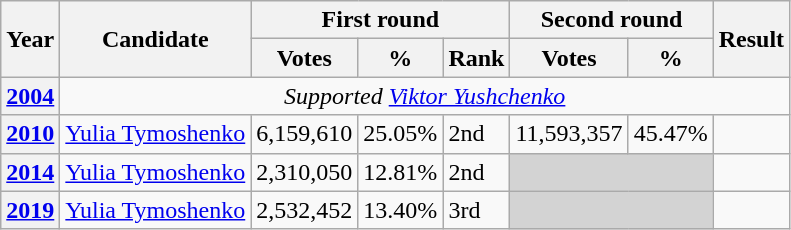<table class="wikitable">
<tr>
<th rowspan=2>Year</th>
<th rowspan=2>Candidate</th>
<th colspan=3>First round</th>
<th colspan=2>Second round</th>
<th rowspan=2>Result</th>
</tr>
<tr>
<th>Votes</th>
<th>%</th>
<th>Rank</th>
<th>Votes</th>
<th>%</th>
</tr>
<tr>
<th><a href='#'>2004</a></th>
<td style="text-align:center"; colspan=7><em>Supported <a href='#'>Viktor Yushchenko</a></em></td>
</tr>
<tr>
<th><a href='#'>2010</a></th>
<td><a href='#'>Yulia Tymoshenko</a></td>
<td>6,159,610</td>
<td>25.05%</td>
<td>2nd</td>
<td>11,593,357</td>
<td>45.47%</td>
<td></td>
</tr>
<tr>
<th><a href='#'>2014</a></th>
<td><a href='#'>Yulia Tymoshenko</a></td>
<td>2,310,050</td>
<td>12.81%</td>
<td>2nd</td>
<td style="background:lightgrey;" colspan="2"></td>
<td></td>
</tr>
<tr>
<th><a href='#'>2019</a></th>
<td><a href='#'>Yulia Tymoshenko</a></td>
<td>2,532,452</td>
<td>13.40%</td>
<td>3rd</td>
<td style="background:lightgrey;" colspan="2"></td>
<td></td>
</tr>
</table>
